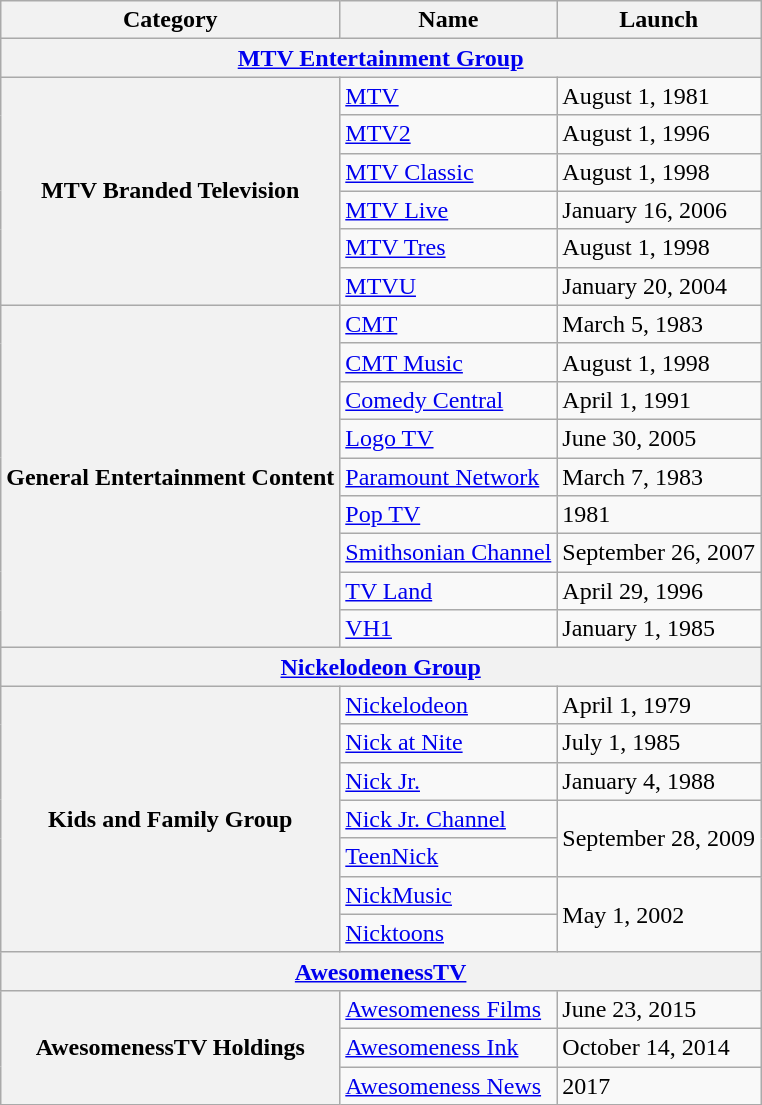<table class="wikitable sortable">
<tr>
<th>Category</th>
<th>Name</th>
<th>Launch</th>
</tr>
<tr>
<th colspan="4"><a href='#'>MTV Entertainment Group</a></th>
</tr>
<tr>
<th rowspan="6">MTV Branded Television</th>
<td><a href='#'>MTV</a></td>
<td>August 1, 1981</td>
</tr>
<tr>
<td><a href='#'>MTV2</a></td>
<td>August 1, 1996</td>
</tr>
<tr>
<td><a href='#'>MTV Classic</a></td>
<td>August 1, 1998</td>
</tr>
<tr>
<td><a href='#'>MTV Live</a></td>
<td>January 16, 2006</td>
</tr>
<tr>
<td><a href='#'>MTV Tres</a></td>
<td>August 1, 1998</td>
</tr>
<tr>
<td><a href='#'>MTVU</a></td>
<td>January 20, 2004</td>
</tr>
<tr>
<th rowspan="9">General Entertainment Content</th>
<td><a href='#'>CMT</a></td>
<td>March 5, 1983</td>
</tr>
<tr>
<td><a href='#'>CMT Music</a></td>
<td>August 1, 1998</td>
</tr>
<tr>
<td><a href='#'>Comedy Central</a></td>
<td>April 1, 1991</td>
</tr>
<tr>
<td><a href='#'>Logo TV</a></td>
<td>June 30, 2005</td>
</tr>
<tr>
<td><a href='#'>Paramount Network</a></td>
<td>March 7, 1983</td>
</tr>
<tr>
<td><a href='#'>Pop TV</a></td>
<td>1981</td>
</tr>
<tr>
<td><a href='#'>Smithsonian Channel</a></td>
<td>September 26, 2007</td>
</tr>
<tr>
<td><a href='#'>TV Land</a></td>
<td>April 29, 1996</td>
</tr>
<tr>
<td><a href='#'>VH1</a></td>
<td>January 1, 1985</td>
</tr>
<tr>
<th colspan="4"><a href='#'>Nickelodeon Group</a></th>
</tr>
<tr>
<th rowspan="7">Kids and Family Group</th>
<td><a href='#'>Nickelodeon</a></td>
<td>April 1, 1979</td>
</tr>
<tr>
<td><a href='#'>Nick at Nite</a></td>
<td>July 1, 1985</td>
</tr>
<tr>
<td><a href='#'>Nick Jr.</a></td>
<td>January 4, 1988</td>
</tr>
<tr>
<td><a href='#'>Nick Jr. Channel</a></td>
<td rowspan="2">September 28, 2009</td>
</tr>
<tr>
<td><a href='#'>TeenNick</a></td>
</tr>
<tr>
<td><a href='#'>NickMusic</a></td>
<td rowspan="2">May 1, 2002</td>
</tr>
<tr>
<td><a href='#'>Nicktoons</a></td>
</tr>
<tr>
<th colspan="4"><a href='#'>AwesomenessTV</a></th>
</tr>
<tr>
<th rowspan="3">AwesomenessTV Holdings</th>
<td><a href='#'>Awesomeness Films</a></td>
<td>June 23, 2015</td>
</tr>
<tr>
<td><a href='#'>Awesomeness Ink</a></td>
<td>October 14, 2014</td>
</tr>
<tr>
<td><a href='#'>Awesomeness News</a></td>
<td>2017</td>
</tr>
</table>
